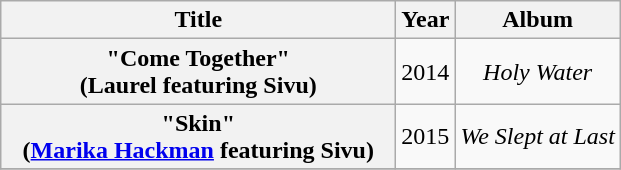<table class="wikitable plainrowheaders" style="text-align:center">
<tr>
<th scope="col" style="width:16em;">Title</th>
<th scope="col">Year</th>
<th scope="col">Album</th>
</tr>
<tr>
<th scope="row">"Come Together" <br><span>(Laurel featuring Sivu)</span> </th>
<td>2014</td>
<td><em>Holy Water</em></td>
</tr>
<tr>
<th scope="row">"Skin" <br><span>(<a href='#'>Marika Hackman</a> featuring Sivu)</span> </th>
<td>2015</td>
<td><em>We Slept at Last</em></td>
</tr>
<tr>
</tr>
</table>
